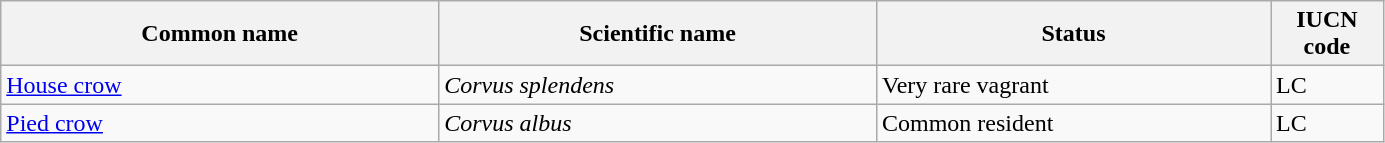<table width=73% class="wikitable sortable">
<tr>
<th width=20%>Common name</th>
<th width=20%>Scientific name</th>
<th width=18%>Status</th>
<th width=5%>IUCN code</th>
</tr>
<tr>
<td><a href='#'>House crow</a></td>
<td><em>Corvus splendens</em></td>
<td>Very rare vagrant</td>
<td>LC</td>
</tr>
<tr>
<td><a href='#'>Pied crow</a></td>
<td><em>Corvus albus</em></td>
<td>Common resident</td>
<td>LC</td>
</tr>
</table>
